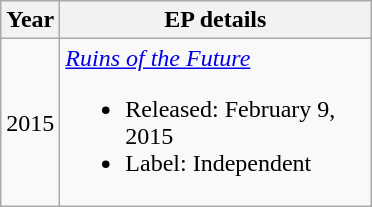<table class="wikitable">
<tr>
<th>Year</th>
<th style="width:200px;">EP details</th>
</tr>
<tr>
<td>2015</td>
<td style="text-align:left;"><em><a href='#'>Ruins of the Future</a></em><br><ul><li>Released: February 9, 2015</li><li>Label: Independent</li></ul></td>
</tr>
</table>
